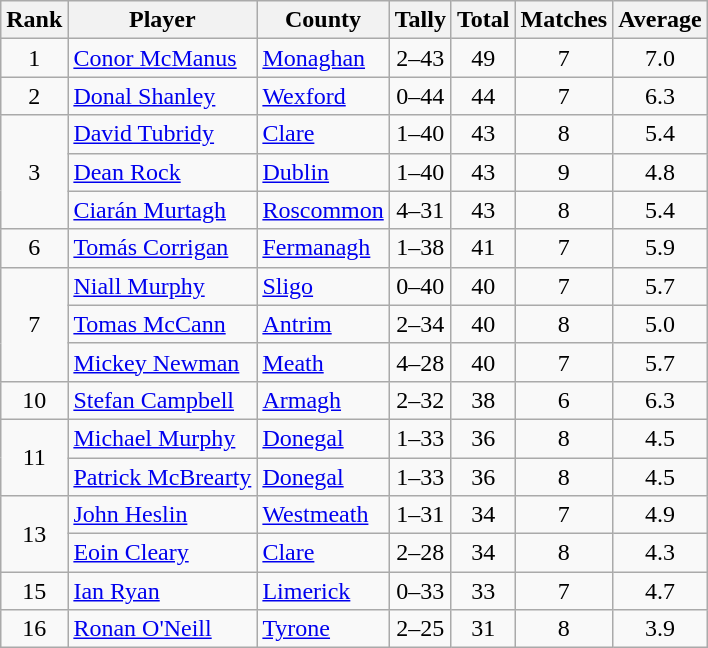<table class="wikitable sortable">
<tr>
<th>Rank</th>
<th>Player</th>
<th>County</th>
<th class="unsortable">Tally</th>
<th>Total</th>
<th>Matches</th>
<th>Average</th>
</tr>
<tr>
<td rowspan=1 align=center>1</td>
<td><a href='#'>Conor McManus</a></td>
<td> <a href='#'>Monaghan</a></td>
<td align=center>2–43</td>
<td align=center>49</td>
<td align=center>7</td>
<td align=center>7.0</td>
</tr>
<tr>
<td rowspan=1 align=center>2</td>
<td><a href='#'>Donal Shanley</a></td>
<td> <a href='#'>Wexford</a></td>
<td align=center>0–44</td>
<td align=center>44</td>
<td align=center>7</td>
<td align=center>6.3</td>
</tr>
<tr>
<td rowspan=3 align=center>3</td>
<td><a href='#'>David Tubridy</a></td>
<td> <a href='#'>Clare</a></td>
<td align=center>1–40</td>
<td align=center>43</td>
<td align=center>8</td>
<td align=center>5.4</td>
</tr>
<tr>
<td><a href='#'>Dean Rock</a></td>
<td> <a href='#'>Dublin</a></td>
<td align=center>1–40</td>
<td align=center>43</td>
<td align=center>9</td>
<td align=center>4.8</td>
</tr>
<tr>
<td><a href='#'>Ciarán Murtagh</a></td>
<td> <a href='#'>Roscommon</a></td>
<td align=center>4–31</td>
<td align=center>43</td>
<td align=center>8</td>
<td align=center>5.4</td>
</tr>
<tr>
<td rowspan=1 align=center>6</td>
<td><a href='#'>Tomás Corrigan</a></td>
<td> <a href='#'>Fermanagh</a></td>
<td align=center>1–38</td>
<td align=center>41</td>
<td align=center>7</td>
<td align=center>5.9</td>
</tr>
<tr>
<td rowspan=3 align=center>7</td>
<td><a href='#'>Niall Murphy</a></td>
<td> <a href='#'>Sligo</a></td>
<td align=center>0–40</td>
<td align=center>40</td>
<td align=center>7</td>
<td align=center>5.7</td>
</tr>
<tr>
<td><a href='#'>Tomas McCann</a></td>
<td> <a href='#'>Antrim</a></td>
<td align=center>2–34</td>
<td align=center>40</td>
<td align=center>8</td>
<td align=center>5.0</td>
</tr>
<tr>
<td><a href='#'>Mickey Newman</a></td>
<td> <a href='#'>Meath</a></td>
<td align=center>4–28</td>
<td align=center>40</td>
<td align=center>7</td>
<td align=center>5.7</td>
</tr>
<tr>
<td rowspan=1 align=center>10</td>
<td><a href='#'>Stefan Campbell</a></td>
<td> <a href='#'>Armagh</a></td>
<td align=center>2–32</td>
<td align=center>38</td>
<td align=center>6</td>
<td align=center>6.3</td>
</tr>
<tr>
<td rowspan=2 align=center>11</td>
<td><a href='#'>Michael Murphy</a></td>
<td> <a href='#'>Donegal</a></td>
<td align=center>1–33</td>
<td align=center>36</td>
<td align=center>8</td>
<td align=center>4.5</td>
</tr>
<tr>
<td><a href='#'>Patrick McBrearty</a></td>
<td> <a href='#'>Donegal</a></td>
<td align=center>1–33</td>
<td align=center>36</td>
<td align=center>8</td>
<td align=center>4.5</td>
</tr>
<tr>
<td rowspan=2 align=center>13</td>
<td><a href='#'>John Heslin</a></td>
<td> <a href='#'>Westmeath</a></td>
<td align=center>1–31</td>
<td align=center>34</td>
<td align=center>7</td>
<td align=center>4.9</td>
</tr>
<tr>
<td><a href='#'>Eoin Cleary</a></td>
<td> <a href='#'>Clare</a></td>
<td align=center>2–28</td>
<td align=center>34</td>
<td align=center>8</td>
<td align=center>4.3</td>
</tr>
<tr>
<td rowspan=1 align=center>15</td>
<td><a href='#'>Ian Ryan</a></td>
<td> <a href='#'>Limerick</a></td>
<td align=center>0–33</td>
<td align=center>33</td>
<td align=center>7</td>
<td align=center>4.7</td>
</tr>
<tr>
<td rowspan=1 align=center>16</td>
<td><a href='#'>Ronan O'Neill</a></td>
<td> <a href='#'>Tyrone</a></td>
<td align=center>2–25</td>
<td align=center>31</td>
<td align=center>8</td>
<td align=center>3.9</td>
</tr>
</table>
